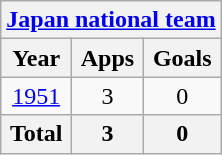<table class="wikitable" style="text-align:center">
<tr>
<th colspan=3><a href='#'>Japan national team</a></th>
</tr>
<tr>
<th>Year</th>
<th>Apps</th>
<th>Goals</th>
</tr>
<tr>
<td><a href='#'>1951</a></td>
<td>3</td>
<td>0</td>
</tr>
<tr>
<th>Total</th>
<th>3</th>
<th>0</th>
</tr>
</table>
